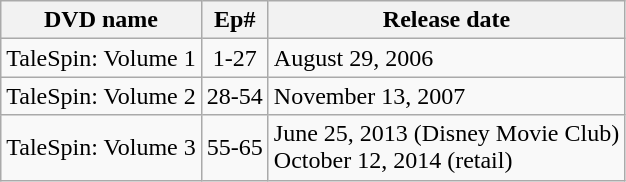<table class="wikitable">
<tr>
<th>DVD name</th>
<th>Ep#</th>
<th>Release date</th>
</tr>
<tr>
<td>TaleSpin: Volume 1</td>
<td style="text-align:center;">1-27</td>
<td>August 29, 2006</td>
</tr>
<tr>
<td>TaleSpin: Volume 2</td>
<td style="text-align:center;">28-54</td>
<td>November 13, 2007</td>
</tr>
<tr>
<td>TaleSpin: Volume 3</td>
<td style="text-align:center;">55-65</td>
<td>June 25, 2013 (Disney Movie Club)<br>October 12, 2014 (retail)</td>
</tr>
</table>
